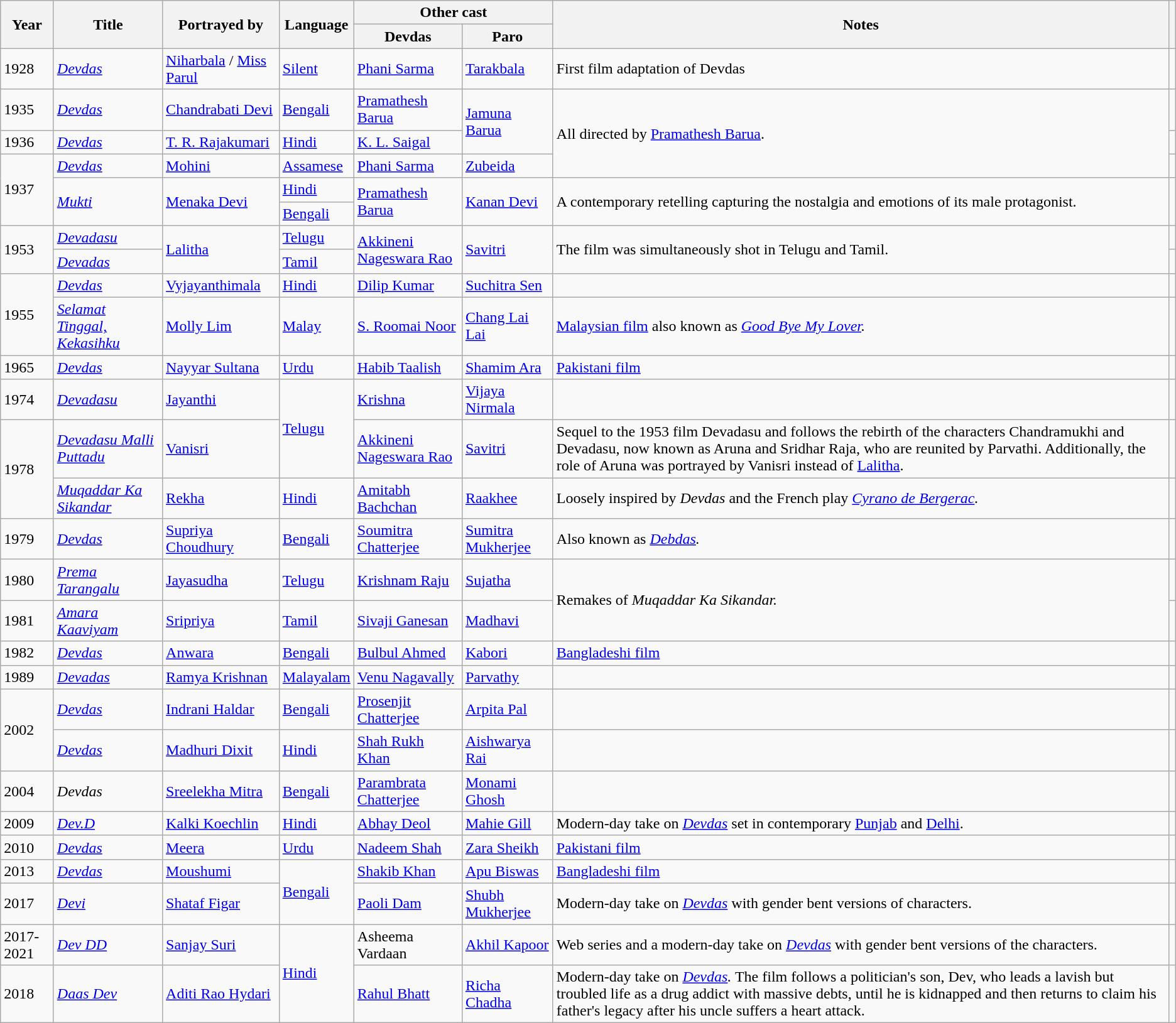<table class="wikitable sortable">
<tr>
<th rowspan=2>Year</th>
<th rowspan=2>Title</th>
<th rowspan=2>Portrayed by</th>
<th rowspan=2 class="unsortable">Language</th>
<th colspan=2 class="unsortable">Other cast</th>
<th rowspan=2 class="unsortable">Notes</th>
<th rowspan="2"></th>
</tr>
<tr>
<th>Devdas</th>
<th>Paro</th>
</tr>
<tr>
<td>1928</td>
<td><em><a href='#'>Devdas</a></em></td>
<td><a href='#'>Niharbala</a> / <a href='#'>Miss Parul</a></td>
<td><a href='#'>Silent</a></td>
<td><a href='#'>Phani Sarma</a></td>
<td><a href='#'>Tarakbala</a></td>
<td>First film adaptation of Devdas</td>
<td></td>
</tr>
<tr>
<td>1935</td>
<td><em><a href='#'>Devdas</a></em></td>
<td><a href='#'>Chandrabati Devi</a></td>
<td><a href='#'>Bengali</a></td>
<td><a href='#'>Pramathesh Barua</a></td>
<td rowspan="2"><a href='#'>Jamuna Barua</a></td>
<td rowspan="3">All directed by <a href='#'>Pramathesh Barua</a>.</td>
<td></td>
</tr>
<tr>
<td>1936</td>
<td><em><a href='#'>Devdas</a></em></td>
<td><a href='#'>T. R. Rajakumari</a></td>
<td><a href='#'>Hindi</a></td>
<td><a href='#'>K. L. Saigal</a></td>
<td></td>
</tr>
<tr>
<td rowspan="3">1937</td>
<td><em><a href='#'>Devdas</a></em></td>
<td><a href='#'>Mohini</a></td>
<td><a href='#'>Assamese</a></td>
<td><a href='#'>Phani Sarma</a></td>
<td><a href='#'>Zubeida</a></td>
<td></td>
</tr>
<tr>
<td rowspan="2"><a href='#'><em>Mukti</em></a></td>
<td rowspan="2"><a href='#'>Menaka Devi</a></td>
<td><a href='#'>Hindi</a></td>
<td rowspan="2"><a href='#'>Pramathesh Barua</a></td>
<td rowspan="2"><a href='#'>Kanan Devi</a></td>
<td rowspan="2">A contemporary retelling capturing the nostalgia and emotions of its male protagonist.</td>
<td rowspan="2"></td>
</tr>
<tr>
<td><a href='#'>Bengali</a></td>
</tr>
<tr>
<td rowspan="2">1953</td>
<td><em><a href='#'>Devadasu</a></em></td>
<td rowspan="2"><a href='#'>Lalitha</a></td>
<td><a href='#'>Telugu</a></td>
<td rowspan="2"><a href='#'>Akkineni Nageswara Rao</a></td>
<td rowspan="2"><a href='#'>Savitri</a></td>
<td rowspan="2">The film was simultaneously shot in Telugu and Tamil.</td>
<td></td>
</tr>
<tr>
<td><em><a href='#'>Devadas</a></em></td>
<td><a href='#'>Tamil</a></td>
<td></td>
</tr>
<tr>
<td rowspan="2">1955</td>
<td><em><a href='#'>Devdas</a></em></td>
<td><a href='#'>Vyjayanthimala</a></td>
<td><a href='#'>Hindi</a></td>
<td><a href='#'>Dilip Kumar</a></td>
<td><a href='#'>Suchitra Sen</a></td>
<td></td>
<td></td>
</tr>
<tr>
<td><em><a href='#'>Selamat Tinggal, Kekasihku</a></em></td>
<td><a href='#'>Molly Lim</a></td>
<td><a href='#'>Malay</a></td>
<td><a href='#'>S. Roomai Noor</a></td>
<td><a href='#'>Chang Lai Lai</a></td>
<td><a href='#'>Malaysian film</a> also known as <em><a href='#'>Good Bye My Lover</a>.</em></td>
<td></td>
</tr>
<tr>
<td>1965</td>
<td><em><a href='#'>Devdas</a></em></td>
<td><a href='#'>Nayyar Sultana</a></td>
<td><a href='#'>Urdu</a></td>
<td><a href='#'>Habib Taalish</a></td>
<td><a href='#'>Shamim Ara</a></td>
<td><a href='#'>Pakistani film</a></td>
<td></td>
</tr>
<tr>
<td>1974</td>
<td><em><a href='#'>Devadasu</a></em></td>
<td><a href='#'>Jayanthi</a></td>
<td rowspan="2"><a href='#'>Telugu</a></td>
<td><a href='#'>Krishna</a></td>
<td><a href='#'>Vijaya Nirmala</a></td>
<td></td>
<td></td>
</tr>
<tr>
<td rowspan="2">1978</td>
<td><em><a href='#'>Devadasu Malli Puttadu</a></em></td>
<td><a href='#'>Vanisri</a></td>
<td><a href='#'>Akkineni Nageswara Rao</a></td>
<td><a href='#'>Savitri</a></td>
<td>Sequel to the 1953 film Devadasu and follows the rebirth of the characters Chandramukhi and Devadasu, now known as Aruna and Sridhar Raja, who are reunited by Parvathi. Additionally, the role of Aruna was portrayed by Vanisri instead of <a href='#'>Lalitha</a>.</td>
<td></td>
</tr>
<tr>
<td><em><a href='#'>Muqaddar Ka Sikandar</a></em></td>
<td><a href='#'>Rekha</a></td>
<td><a href='#'>Hindi</a></td>
<td><a href='#'>Amitabh Bachchan</a></td>
<td><a href='#'>Raakhee</a></td>
<td>Loosely inspired by <em>Devdas</em> and the French play <em><a href='#'>Cyrano de Bergerac</a>.</em></td>
<td></td>
</tr>
<tr>
<td>1979</td>
<td><em><a href='#'>Devdas</a></em></td>
<td><a href='#'>Supriya Choudhury</a></td>
<td><a href='#'>Bengali</a></td>
<td><a href='#'>Soumitra Chatterjee</a></td>
<td><a href='#'>Sumitra Mukherjee</a></td>
<td>Also known as <em><a href='#'>Debdas</a>.</em></td>
<td></td>
</tr>
<tr>
<td>1980</td>
<td><em><a href='#'>Prema Tarangalu</a></em></td>
<td><a href='#'>Jayasudha</a></td>
<td><a href='#'>Telugu</a></td>
<td><a href='#'>Krishnam Raju</a></td>
<td><a href='#'>Sujatha</a></td>
<td rowspan="2">Remakes of <em>Muqaddar Ka Sikandar.</em></td>
<td></td>
</tr>
<tr>
<td>1981</td>
<td><em><a href='#'>Amara Kaaviyam</a></em></td>
<td><a href='#'>Sripriya</a></td>
<td><a href='#'>Tamil</a></td>
<td><a href='#'>Sivaji Ganesan</a></td>
<td><a href='#'>Madhavi</a></td>
<td></td>
</tr>
<tr>
<td>1982</td>
<td><em><a href='#'>Devdas</a></em></td>
<td><a href='#'>Anwara</a></td>
<td><a href='#'>Bengali</a></td>
<td><a href='#'>Bulbul Ahmed</a></td>
<td><a href='#'>Kabori</a></td>
<td><a href='#'>Bangladeshi film</a></td>
<td></td>
</tr>
<tr>
<td>1989</td>
<td><em><a href='#'>Devadas</a></em></td>
<td><a href='#'>Ramya Krishnan</a></td>
<td><a href='#'>Malayalam</a></td>
<td><a href='#'>Venu Nagavally</a></td>
<td><a href='#'>Parvathy</a></td>
<td></td>
<td></td>
</tr>
<tr>
<td rowspan=2>2002</td>
<td><em><a href='#'>Devdas</a></em></td>
<td><a href='#'>Indrani Haldar</a></td>
<td><a href='#'>Bengali</a></td>
<td><a href='#'>Prosenjit Chatterjee</a></td>
<td><a href='#'>Arpita Pal</a></td>
<td></td>
<td></td>
</tr>
<tr>
<td><em><a href='#'>Devdas</a></em></td>
<td><a href='#'>Madhuri Dixit</a></td>
<td><a href='#'>Hindi</a></td>
<td><a href='#'>Shah Rukh Khan</a></td>
<td><a href='#'>Aishwarya Rai</a></td>
<td></td>
<td></td>
</tr>
<tr>
<td>2004</td>
<td><em>Devdas</em></td>
<td><a href='#'>Sreelekha Mitra</a></td>
<td><a href='#'>Bengali</a></td>
<td><a href='#'>Parambrata Chatterjee</a></td>
<td><a href='#'>Monami Ghosh</a></td>
<td></td>
<td></td>
</tr>
<tr>
<td>2009</td>
<td><em><a href='#'>Dev.D</a></em></td>
<td><a href='#'>Kalki Koechlin</a></td>
<td><a href='#'>Hindi</a></td>
<td><a href='#'>Abhay Deol</a></td>
<td><a href='#'>Mahie Gill</a></td>
<td>Modern-day take on <em><a href='#'>Devdas</a></em> set in contemporary <a href='#'>Punjab</a> and <a href='#'>Delhi</a>.</td>
<td></td>
</tr>
<tr>
<td>2010</td>
<td><em><a href='#'>Devdas</a></em></td>
<td><a href='#'>Meera</a></td>
<td><a href='#'>Urdu</a></td>
<td><a href='#'>Nadeem Shah</a></td>
<td><a href='#'>Zara Sheikh</a></td>
<td><a href='#'>Pakistani film</a></td>
<td></td>
</tr>
<tr>
<td>2013</td>
<td><em><a href='#'>Devdas</a></em></td>
<td><a href='#'>Moushumi</a></td>
<td rowspan="2"><a href='#'>Bengali</a></td>
<td><a href='#'>Shakib Khan</a></td>
<td><a href='#'>Apu Biswas</a></td>
<td><a href='#'>Bangladeshi film</a></td>
<td></td>
</tr>
<tr>
<td>2017</td>
<td><em><a href='#'>Devi</a></em></td>
<td><a href='#'>Shataf Figar</a></td>
<td><a href='#'>Paoli Dam</a></td>
<td><a href='#'>Shubh Mukherjee</a></td>
<td>Modern-day take on <em><a href='#'>Devdas</a></em> with gender bent versions of characters.</td>
<td></td>
</tr>
<tr>
<td>2017-2021</td>
<td><em><a href='#'>Dev DD</a></em></td>
<td><a href='#'>Sanjay Suri</a></td>
<td rowspan="2"><a href='#'>Hindi</a></td>
<td>Asheema Vardaan</td>
<td><a href='#'>Akhil Kapoor</a></td>
<td>Web series and a modern-day take on <em><a href='#'>Devdas</a></em> with gender bent versions of the characters.</td>
<td></td>
</tr>
<tr>
<td>2018</td>
<td><em><a href='#'>Daas Dev</a></em></td>
<td><a href='#'>Aditi Rao Hydari</a></td>
<td><a href='#'>Rahul Bhatt</a></td>
<td><a href='#'>Richa Chadha</a></td>
<td>Modern-day take on <em><a href='#'>Devdas</a>.</em> The film follows a politician's son, Dev, who leads a lavish but troubled life as a drug addict with massive debts, until he is kidnapped and then returns to claim his father's legacy after his uncle suffers a heart attack.</td>
<td></td>
</tr>
</table>
